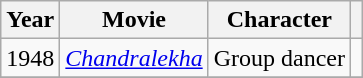<table class="wikitable">
<tr>
<th>Year</th>
<th>Movie</th>
<th>Character</th>
<th class="unsortable"></th>
</tr>
<tr>
<td>1948</td>
<td><em><a href='#'>Chandralekha</a></em></td>
<td>Group dancer</td>
<td></td>
</tr>
<tr>
</tr>
</table>
